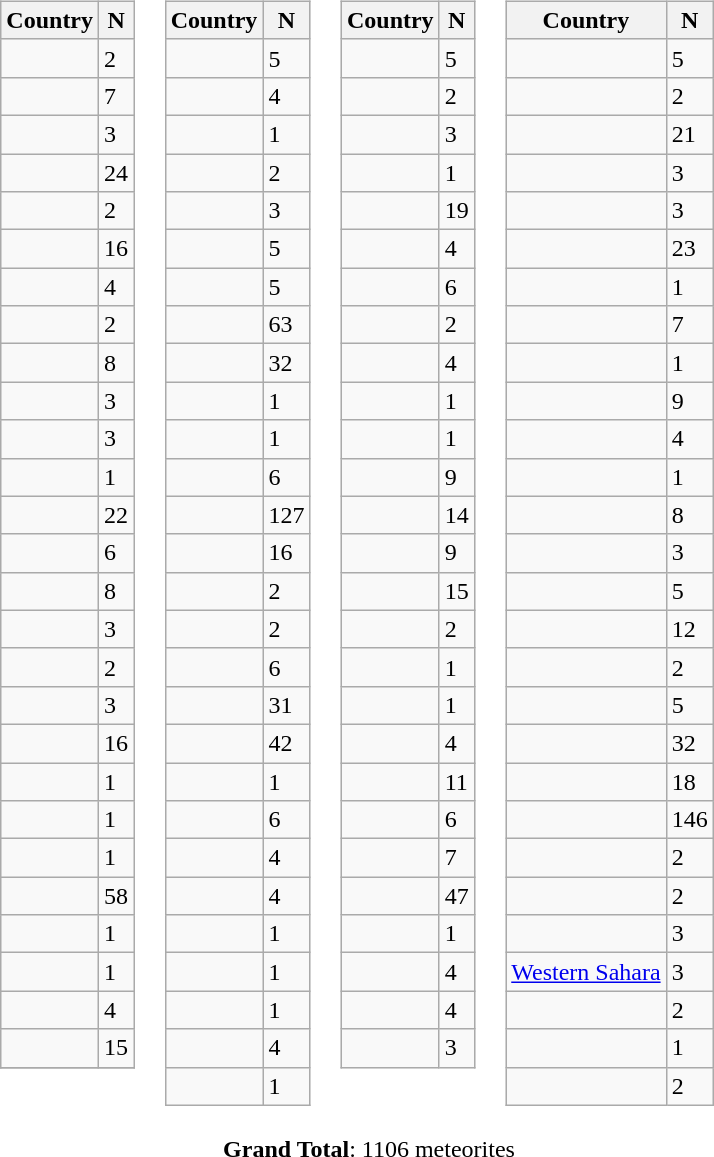<table align=center>
<tr>
<td valign="top"><br><table class="wikitable" align=center>
<tr>
<th>Country</th>
<th>N</th>
</tr>
<tr>
<td></td>
<td>2</td>
</tr>
<tr>
<td></td>
<td>7</td>
</tr>
<tr>
<td></td>
<td>3</td>
</tr>
<tr>
<td></td>
<td>24</td>
</tr>
<tr>
<td></td>
<td>2</td>
</tr>
<tr>
<td></td>
<td>16</td>
</tr>
<tr>
<td></td>
<td>4</td>
</tr>
<tr>
<td></td>
<td>2</td>
</tr>
<tr>
<td></td>
<td>8</td>
</tr>
<tr>
<td></td>
<td>3</td>
</tr>
<tr>
<td></td>
<td>3</td>
</tr>
<tr>
<td></td>
<td>1</td>
</tr>
<tr>
<td></td>
<td>22</td>
</tr>
<tr>
<td></td>
<td>6</td>
</tr>
<tr>
<td></td>
<td>8</td>
</tr>
<tr>
<td></td>
<td>3</td>
</tr>
<tr>
<td></td>
<td>2</td>
</tr>
<tr>
<td></td>
<td>3</td>
</tr>
<tr>
<td></td>
<td>16</td>
</tr>
<tr>
<td></td>
<td>1</td>
</tr>
<tr>
<td></td>
<td>1</td>
</tr>
<tr>
<td></td>
<td>1</td>
</tr>
<tr>
<td></td>
<td>58</td>
</tr>
<tr>
<td></td>
<td>1</td>
</tr>
<tr>
<td></td>
<td>1</td>
</tr>
<tr>
<td></td>
<td>4</td>
</tr>
<tr>
<td></td>
<td>15</td>
</tr>
<tr>
</tr>
</table>
</td>
<td valign="top"><br><table class="wikitable" align=center>
<tr>
<th>Country</th>
<th>N</th>
</tr>
<tr>
<td></td>
<td>5</td>
</tr>
<tr>
<td></td>
<td>4</td>
</tr>
<tr>
<td></td>
<td>1</td>
</tr>
<tr>
<td></td>
<td>2</td>
</tr>
<tr>
<td></td>
<td>3</td>
</tr>
<tr>
<td></td>
<td>5</td>
</tr>
<tr>
<td></td>
<td>5</td>
</tr>
<tr>
<td></td>
<td>63</td>
</tr>
<tr>
<td></td>
<td>32</td>
</tr>
<tr>
<td></td>
<td>1</td>
</tr>
<tr>
<td></td>
<td>1</td>
</tr>
<tr>
<td></td>
<td>6</td>
</tr>
<tr>
<td></td>
<td>127</td>
</tr>
<tr>
<td></td>
<td>16</td>
</tr>
<tr>
<td></td>
<td>2</td>
</tr>
<tr>
<td></td>
<td>2</td>
</tr>
<tr>
<td></td>
<td>6</td>
</tr>
<tr>
<td></td>
<td>31</td>
</tr>
<tr>
<td></td>
<td>42</td>
</tr>
<tr>
<td></td>
<td>1</td>
</tr>
<tr>
<td></td>
<td>6</td>
</tr>
<tr>
<td></td>
<td>4</td>
</tr>
<tr>
<td></td>
<td>4</td>
</tr>
<tr>
<td></td>
<td>1</td>
</tr>
<tr>
<td></td>
<td>1</td>
</tr>
<tr>
<td></td>
<td>1</td>
</tr>
<tr>
<td></td>
<td>4</td>
</tr>
<tr>
<td></td>
<td>1</td>
</tr>
</table>
</td>
<td valign="top"><br><table class="wikitable" align=center>
<tr>
<th>Country</th>
<th>N</th>
</tr>
<tr>
<td></td>
<td>5</td>
</tr>
<tr>
<td></td>
<td>2</td>
</tr>
<tr>
<td></td>
<td>3</td>
</tr>
<tr>
<td></td>
<td>1</td>
</tr>
<tr>
<td></td>
<td>19</td>
</tr>
<tr>
<td></td>
<td>4</td>
</tr>
<tr>
<td></td>
<td>6</td>
</tr>
<tr>
<td></td>
<td>2</td>
</tr>
<tr>
<td></td>
<td>4</td>
</tr>
<tr>
<td></td>
<td>1</td>
</tr>
<tr>
<td></td>
<td>1</td>
</tr>
<tr>
<td></td>
<td>9</td>
</tr>
<tr>
<td></td>
<td>14</td>
</tr>
<tr>
<td></td>
<td>9</td>
</tr>
<tr>
<td></td>
<td>15</td>
</tr>
<tr>
<td></td>
<td>2</td>
</tr>
<tr>
<td></td>
<td>1</td>
</tr>
<tr>
<td></td>
<td>1</td>
</tr>
<tr>
<td></td>
<td>4</td>
</tr>
<tr>
<td></td>
<td>11</td>
</tr>
<tr>
<td></td>
<td>6</td>
</tr>
<tr>
<td></td>
<td>7</td>
</tr>
<tr>
<td></td>
<td>47</td>
</tr>
<tr>
<td></td>
<td>1</td>
</tr>
<tr>
<td></td>
<td>4</td>
</tr>
<tr>
<td></td>
<td>4</td>
</tr>
<tr>
<td></td>
<td>3</td>
</tr>
</table>
</td>
<td valign="top"><br><table class="wikitable" align=center>
<tr>
<th>Country</th>
<th>N</th>
</tr>
<tr>
<td></td>
<td>5</td>
</tr>
<tr>
<td></td>
<td>2</td>
</tr>
<tr>
<td></td>
<td>21</td>
</tr>
<tr>
<td></td>
<td>3</td>
</tr>
<tr>
<td></td>
<td>3</td>
</tr>
<tr>
<td></td>
<td>23</td>
</tr>
<tr>
<td></td>
<td>1</td>
</tr>
<tr>
<td></td>
<td>7</td>
</tr>
<tr>
<td></td>
<td>1</td>
</tr>
<tr>
<td></td>
<td>9</td>
</tr>
<tr>
<td></td>
<td>4</td>
</tr>
<tr>
<td></td>
<td>1</td>
</tr>
<tr>
<td></td>
<td>8</td>
</tr>
<tr>
<td></td>
<td>3</td>
</tr>
<tr>
<td></td>
<td>5</td>
</tr>
<tr>
<td></td>
<td>12</td>
</tr>
<tr>
<td></td>
<td>2</td>
</tr>
<tr>
<td></td>
<td>5</td>
</tr>
<tr>
<td></td>
<td>32</td>
</tr>
<tr>
<td></td>
<td>18</td>
</tr>
<tr>
<td></td>
<td>146</td>
</tr>
<tr>
<td></td>
<td>2</td>
</tr>
<tr>
<td></td>
<td>2</td>
</tr>
<tr>
<td></td>
<td>3</td>
</tr>
<tr>
<td><a href='#'>Western Sahara</a></td>
<td>3</td>
</tr>
<tr>
<td></td>
<td>2</td>
</tr>
<tr>
<td></td>
<td>1</td>
</tr>
<tr>
<td></td>
<td>2</td>
</tr>
</table>
</td>
</tr>
<tr>
<td colspan=4 align=center><strong>Grand Total</strong>: 1106 meteorites</td>
</tr>
</table>
